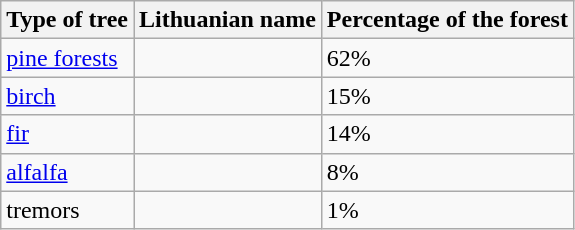<table class="wikitable">
<tr>
<th>Type of tree</th>
<th>Lithuanian name</th>
<th>Percentage of the forest</th>
</tr>
<tr>
<td><a href='#'>pine forests</a></td>
<td></td>
<td>62%</td>
</tr>
<tr>
<td><a href='#'>birch</a></td>
<td></td>
<td>15%</td>
</tr>
<tr>
<td><a href='#'>fir</a></td>
<td></td>
<td>14%</td>
</tr>
<tr>
<td><a href='#'>alfalfa</a></td>
<td></td>
<td>8%</td>
</tr>
<tr>
<td>tremors</td>
<td></td>
<td>1%</td>
</tr>
</table>
